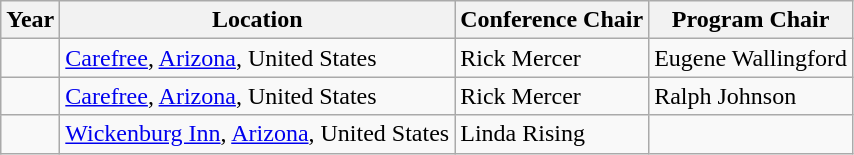<table class="wikitable">
<tr>
<th>Year</th>
<th>Location</th>
<th>Conference Chair</th>
<th>Program Chair</th>
</tr>
<tr>
<td></td>
<td><a href='#'>Carefree</a>, <a href='#'>Arizona</a>, United States</td>
<td>Rick Mercer</td>
<td>Eugene Wallingford</td>
</tr>
<tr>
<td></td>
<td><a href='#'>Carefree</a>, <a href='#'>Arizona</a>, United States</td>
<td>Rick Mercer</td>
<td>Ralph Johnson</td>
</tr>
<tr>
<td></td>
<td><a href='#'>Wickenburg Inn</a>, <a href='#'>Arizona</a>, United States</td>
<td>Linda Rising</td>
<td></td>
</tr>
</table>
